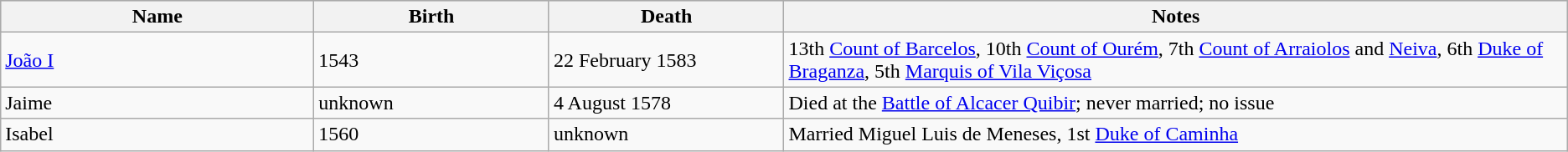<table class="wikitable">
<tr style="background:#ccc;">
<th style="width:20%;">Name</th>
<th style="width:15%;">Birth</th>
<th style="width:15%;">Death</th>
<th style="width:50%;">Notes</th>
</tr>
<tr>
<td><a href='#'>João I</a></td>
<td>1543</td>
<td>22 February 1583</td>
<td>13th <a href='#'>Count of Barcelos</a>, 10th <a href='#'>Count of Ourém</a>, 7th <a href='#'>Count of Arraiolos</a> and <a href='#'>Neiva</a>, 6th <a href='#'>Duke of Braganza</a>, 5th <a href='#'>Marquis of Vila Viçosa</a></td>
</tr>
<tr>
<td>Jaime</td>
<td>unknown</td>
<td>4 August 1578</td>
<td>Died at the <a href='#'>Battle of Alcacer Quibir</a>; never married; no issue</td>
</tr>
<tr>
<td>Isabel</td>
<td>1560</td>
<td>unknown</td>
<td>Married Miguel Luis de Meneses,  1st <a href='#'>Duke of Caminha</a></td>
</tr>
</table>
